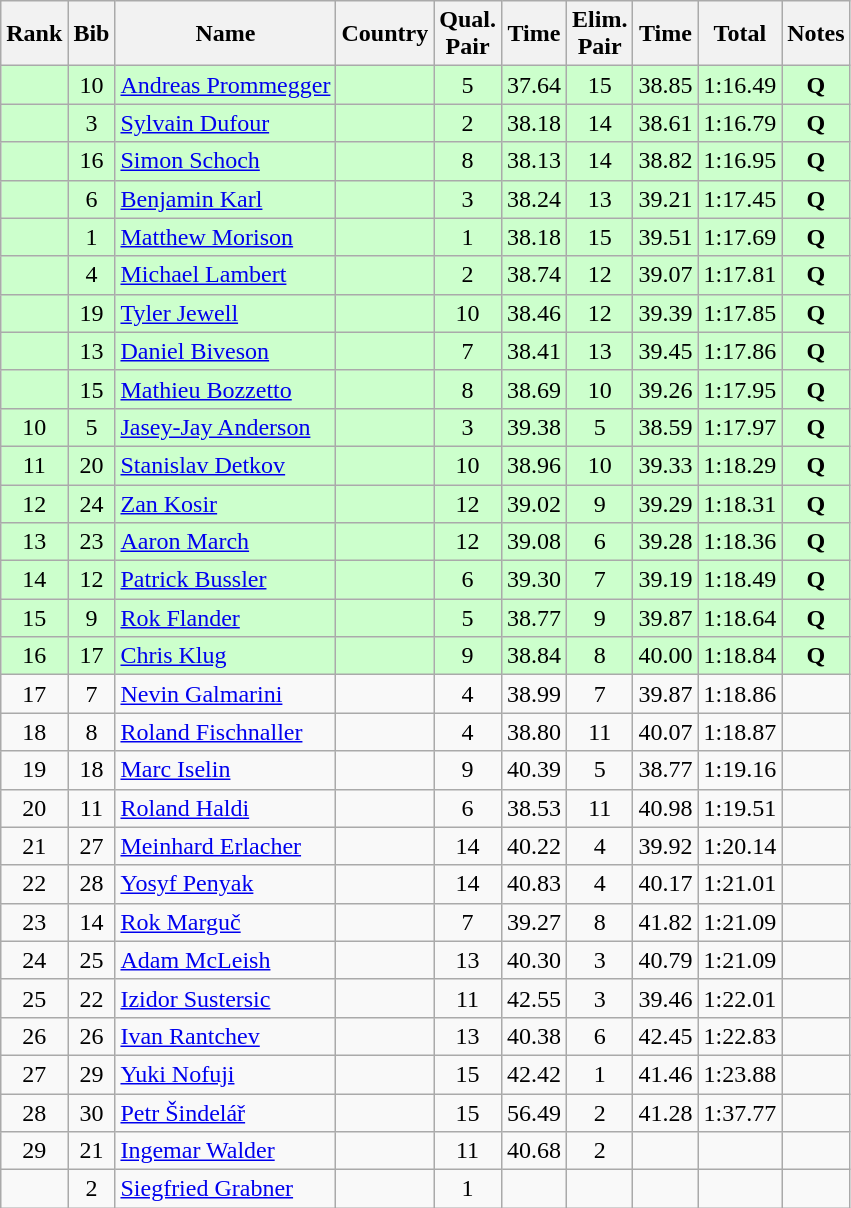<table class="wikitable sortable" style="text-align:center">
<tr>
<th>Rank</th>
<th>Bib</th>
<th>Name</th>
<th>Country</th>
<th>Qual.<br> Pair</th>
<th>Time</th>
<th>Elim.<br> Pair</th>
<th>Time</th>
<th>Total</th>
<th>Notes</th>
</tr>
<tr bgcolor="#ccffcc">
<td></td>
<td>10</td>
<td align=left><a href='#'>Andreas Prommegger</a></td>
<td align=left></td>
<td>5</td>
<td>37.64</td>
<td>15</td>
<td>38.85</td>
<td>1:16.49</td>
<td><strong>Q</strong></td>
</tr>
<tr bgcolor="#ccffcc">
<td></td>
<td>3</td>
<td align=left><a href='#'>Sylvain Dufour</a></td>
<td align=left></td>
<td>2</td>
<td>38.18</td>
<td>14</td>
<td>38.61</td>
<td>1:16.79</td>
<td><strong>Q</strong></td>
</tr>
<tr bgcolor="#ccffcc">
<td></td>
<td>16</td>
<td align=left><a href='#'>Simon Schoch</a></td>
<td align=left></td>
<td>8</td>
<td>38.13</td>
<td>14</td>
<td>38.82</td>
<td>1:16.95</td>
<td><strong>Q</strong></td>
</tr>
<tr bgcolor="#ccffcc">
<td></td>
<td>6</td>
<td align=left><a href='#'>Benjamin Karl</a></td>
<td align=left></td>
<td>3</td>
<td>38.24</td>
<td>13</td>
<td>39.21</td>
<td>1:17.45</td>
<td><strong>Q</strong></td>
</tr>
<tr bgcolor="#ccffcc">
<td></td>
<td>1</td>
<td align=left><a href='#'>Matthew Morison</a></td>
<td align=left></td>
<td>1</td>
<td>38.18</td>
<td>15</td>
<td>39.51</td>
<td>1:17.69</td>
<td><strong>Q</strong></td>
</tr>
<tr bgcolor="#ccffcc">
<td></td>
<td>4</td>
<td align=left><a href='#'>Michael Lambert</a></td>
<td align=left></td>
<td>2</td>
<td>38.74</td>
<td>12</td>
<td>39.07</td>
<td>1:17.81</td>
<td><strong>Q</strong></td>
</tr>
<tr bgcolor="#ccffcc">
<td></td>
<td>19</td>
<td align=left><a href='#'>Tyler Jewell</a></td>
<td align=left></td>
<td>10</td>
<td>38.46</td>
<td>12</td>
<td>39.39</td>
<td>1:17.85</td>
<td><strong>Q</strong></td>
</tr>
<tr bgcolor="#ccffcc">
<td></td>
<td>13</td>
<td align=left><a href='#'>Daniel Biveson</a></td>
<td align=left></td>
<td>7</td>
<td>38.41</td>
<td>13</td>
<td>39.45</td>
<td>1:17.86</td>
<td><strong>Q</strong></td>
</tr>
<tr bgcolor="#ccffcc">
<td></td>
<td>15</td>
<td align=left><a href='#'>Mathieu Bozzetto</a></td>
<td align=left></td>
<td>8</td>
<td>38.69</td>
<td>10</td>
<td>39.26</td>
<td>1:17.95</td>
<td><strong>Q</strong></td>
</tr>
<tr bgcolor="#ccffcc">
<td>10</td>
<td>5</td>
<td align=left><a href='#'>Jasey-Jay Anderson</a></td>
<td align=left></td>
<td>3</td>
<td>39.38</td>
<td>5</td>
<td>38.59</td>
<td>1:17.97</td>
<td><strong>Q</strong></td>
</tr>
<tr bgcolor="#ccffcc">
<td>11</td>
<td>20</td>
<td align=left><a href='#'>Stanislav Detkov</a></td>
<td align=left></td>
<td>10</td>
<td>38.96</td>
<td>10</td>
<td>39.33</td>
<td>1:18.29</td>
<td><strong>Q</strong></td>
</tr>
<tr bgcolor="#ccffcc">
<td>12</td>
<td>24</td>
<td align=left><a href='#'>Zan Kosir</a></td>
<td align=left></td>
<td>12</td>
<td>39.02</td>
<td>9</td>
<td>39.29</td>
<td>1:18.31</td>
<td><strong>Q</strong></td>
</tr>
<tr bgcolor="#ccffcc">
<td>13</td>
<td>23</td>
<td align=left><a href='#'>Aaron March</a></td>
<td align=left></td>
<td>12</td>
<td>39.08</td>
<td>6</td>
<td>39.28</td>
<td>1:18.36</td>
<td><strong>Q</strong></td>
</tr>
<tr bgcolor="#ccffcc">
<td>14</td>
<td>12</td>
<td align=left><a href='#'>Patrick Bussler</a></td>
<td align=left></td>
<td>6</td>
<td>39.30</td>
<td>7</td>
<td>39.19</td>
<td>1:18.49</td>
<td><strong>Q</strong></td>
</tr>
<tr bgcolor="#ccffcc">
<td>15</td>
<td>9</td>
<td align=left><a href='#'>Rok Flander</a></td>
<td align=left></td>
<td>5</td>
<td>38.77</td>
<td>9</td>
<td>39.87</td>
<td>1:18.64</td>
<td><strong>Q</strong></td>
</tr>
<tr bgcolor="#ccffcc">
<td>16</td>
<td>17</td>
<td align=left><a href='#'>Chris Klug</a></td>
<td align=left></td>
<td>9</td>
<td>38.84</td>
<td>8</td>
<td>40.00</td>
<td>1:18.84</td>
<td><strong>Q</strong></td>
</tr>
<tr>
<td>17</td>
<td>7</td>
<td align=left><a href='#'>Nevin Galmarini</a></td>
<td align=left></td>
<td>4</td>
<td>38.99</td>
<td>7</td>
<td>39.87</td>
<td>1:18.86</td>
<td></td>
</tr>
<tr>
<td>18</td>
<td>8</td>
<td align=left><a href='#'>Roland Fischnaller</a></td>
<td align=left></td>
<td>4</td>
<td>38.80</td>
<td>11</td>
<td>40.07</td>
<td>1:18.87</td>
<td></td>
</tr>
<tr>
<td>19</td>
<td>18</td>
<td align=left><a href='#'>Marc Iselin</a></td>
<td align=left></td>
<td>9</td>
<td>40.39</td>
<td>5</td>
<td>38.77</td>
<td>1:19.16</td>
<td></td>
</tr>
<tr>
<td>20</td>
<td>11</td>
<td align=left><a href='#'>Roland Haldi</a></td>
<td align=left></td>
<td>6</td>
<td>38.53</td>
<td>11</td>
<td>40.98</td>
<td>1:19.51</td>
<td></td>
</tr>
<tr>
<td>21</td>
<td>27</td>
<td align=left><a href='#'>Meinhard Erlacher</a></td>
<td align=left></td>
<td>14</td>
<td>40.22</td>
<td>4</td>
<td>39.92</td>
<td>1:20.14</td>
<td></td>
</tr>
<tr>
<td>22</td>
<td>28</td>
<td align=left><a href='#'>Yosyf Penyak</a></td>
<td align=left></td>
<td>14</td>
<td>40.83</td>
<td>4</td>
<td>40.17</td>
<td>1:21.01</td>
<td></td>
</tr>
<tr>
<td>23</td>
<td>14</td>
<td align=left><a href='#'>Rok Marguč</a></td>
<td align=left></td>
<td>7</td>
<td>39.27</td>
<td>8</td>
<td>41.82</td>
<td>1:21.09</td>
<td></td>
</tr>
<tr>
<td>24</td>
<td>25</td>
<td align=left><a href='#'>Adam McLeish</a></td>
<td align=left></td>
<td>13</td>
<td>40.30</td>
<td>3</td>
<td>40.79</td>
<td>1:21.09</td>
<td></td>
</tr>
<tr>
<td>25</td>
<td>22</td>
<td align=left><a href='#'>Izidor Sustersic</a></td>
<td align=left></td>
<td>11</td>
<td>42.55</td>
<td>3</td>
<td>39.46</td>
<td>1:22.01</td>
<td></td>
</tr>
<tr>
<td>26</td>
<td>26</td>
<td align=left><a href='#'>Ivan Rantchev</a></td>
<td align=left></td>
<td>13</td>
<td>40.38</td>
<td>6</td>
<td>42.45</td>
<td>1:22.83</td>
<td></td>
</tr>
<tr>
<td>27</td>
<td>29</td>
<td align=left><a href='#'>Yuki Nofuji</a></td>
<td align=left></td>
<td>15</td>
<td>42.42</td>
<td>1</td>
<td>41.46</td>
<td>1:23.88</td>
<td></td>
</tr>
<tr>
<td>28</td>
<td>30</td>
<td align=left><a href='#'>Petr Šindelář</a></td>
<td align=left></td>
<td>15</td>
<td>56.49</td>
<td>2</td>
<td>41.28</td>
<td>1:37.77</td>
<td></td>
</tr>
<tr>
<td>29</td>
<td>21</td>
<td align=left><a href='#'>Ingemar Walder</a></td>
<td align=left></td>
<td>11</td>
<td>40.68</td>
<td>2</td>
<td></td>
<td></td>
<td></td>
</tr>
<tr>
<td></td>
<td>2</td>
<td align=left><a href='#'>Siegfried Grabner</a></td>
<td align=left></td>
<td>1</td>
<td></td>
<td></td>
<td></td>
<td></td>
<td></td>
</tr>
</table>
